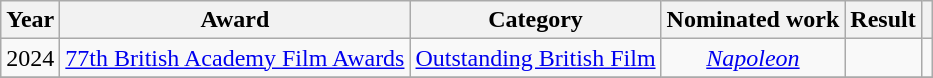<table class="wikitable sortable plainrowheaders" style="text-align:center;">
<tr>
<th scope="col">Year</th>
<th scope="col">Award</th>
<th scope="col">Category</th>
<th scope="col">Nominated work</th>
<th scope="col">Result</th>
<th scope="col" class="unsortable"></th>
</tr>
<tr>
<td>2024</td>
<td><a href='#'>77th British Academy Film Awards</a></td>
<td><a href='#'>Outstanding British Film</a> </td>
<td><em><a href='#'>Napoleon</a></em></td>
<td></td>
<td></td>
</tr>
<tr>
</tr>
</table>
